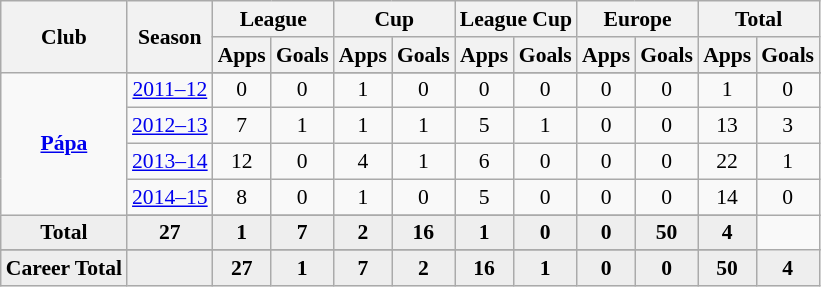<table class="wikitable" style="font-size:90%; text-align: center;">
<tr>
<th rowspan="2">Club</th>
<th rowspan="2">Season</th>
<th colspan="2">League</th>
<th colspan="2">Cup</th>
<th colspan="2">League Cup</th>
<th colspan="2">Europe</th>
<th colspan="2">Total</th>
</tr>
<tr>
<th>Apps</th>
<th>Goals</th>
<th>Apps</th>
<th>Goals</th>
<th>Apps</th>
<th>Goals</th>
<th>Apps</th>
<th>Goals</th>
<th>Apps</th>
<th>Goals</th>
</tr>
<tr ||-||-||-|->
<td rowspan="6" valign="center"><strong><a href='#'>Pápa</a></strong></td>
</tr>
<tr>
<td><a href='#'>2011–12</a></td>
<td>0</td>
<td>0</td>
<td>1</td>
<td>0</td>
<td>0</td>
<td>0</td>
<td>0</td>
<td>0</td>
<td>1</td>
<td>0</td>
</tr>
<tr>
<td><a href='#'>2012–13</a></td>
<td>7</td>
<td>1</td>
<td>1</td>
<td>1</td>
<td>5</td>
<td>1</td>
<td>0</td>
<td>0</td>
<td>13</td>
<td>3</td>
</tr>
<tr>
<td><a href='#'>2013–14</a></td>
<td>12</td>
<td>0</td>
<td>4</td>
<td>1</td>
<td>6</td>
<td>0</td>
<td>0</td>
<td>0</td>
<td>22</td>
<td>1</td>
</tr>
<tr>
<td><a href='#'>2014–15</a></td>
<td>8</td>
<td>0</td>
<td>1</td>
<td>0</td>
<td>5</td>
<td>0</td>
<td>0</td>
<td>0</td>
<td>14</td>
<td>0</td>
</tr>
<tr>
</tr>
<tr style="font-weight:bold; background-color:#eeeeee;">
<td>Total</td>
<td>27</td>
<td>1</td>
<td>7</td>
<td>2</td>
<td>16</td>
<td>1</td>
<td>0</td>
<td>0</td>
<td>50</td>
<td>4</td>
</tr>
<tr>
</tr>
<tr style="font-weight:bold; background-color:#eeeeee;">
<td rowspan="2" valign="top"><strong>Career Total</strong></td>
<td></td>
<td><strong>27</strong></td>
<td><strong>1</strong></td>
<td><strong>7</strong></td>
<td><strong>2</strong></td>
<td><strong>16</strong></td>
<td><strong>1</strong></td>
<td><strong>0</strong></td>
<td><strong>0</strong></td>
<td><strong>50</strong></td>
<td><strong>4</strong></td>
</tr>
</table>
